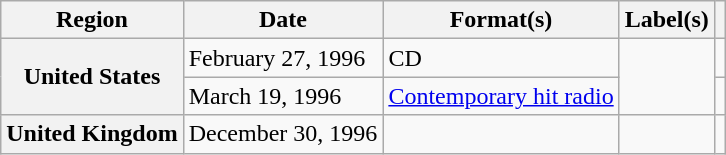<table class="wikitable plainrowheaders">
<tr>
<th scope="col">Region</th>
<th scope="col">Date</th>
<th scope="col">Format(s)</th>
<th scope="col">Label(s)</th>
<th scope="col"></th>
</tr>
<tr>
<th scope="row" rowspan="2">United States</th>
<td>February 27, 1996</td>
<td>CD</td>
<td rowspan="2"></td>
<td></td>
</tr>
<tr>
<td>March 19, 1996</td>
<td><a href='#'>Contemporary hit radio</a></td>
<td></td>
</tr>
<tr>
<th scope="row">United Kingdom</th>
<td>December 30, 1996</td>
<td></td>
<td></td>
<td></td>
</tr>
</table>
